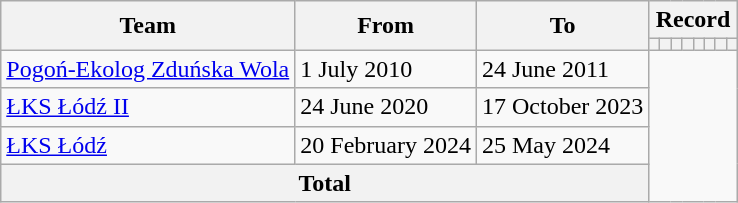<table class="wikitable" style="text-align: center;">
<tr>
<th rowspan="2">Team</th>
<th rowspan="2">From</th>
<th rowspan="2">To</th>
<th colspan="8">Record</th>
</tr>
<tr>
<th></th>
<th></th>
<th></th>
<th></th>
<th></th>
<th></th>
<th></th>
<th></th>
</tr>
<tr>
<td align=left><a href='#'>Pogoń-Ekolog Zduńska Wola</a></td>
<td align=left>1 July 2010</td>
<td align=left>24 June 2011<br></td>
</tr>
<tr>
<td align=left><a href='#'>ŁKS Łódź II</a></td>
<td align=left>24 June 2020</td>
<td align=left>17 October 2023<br></td>
</tr>
<tr>
<td align=left><a href='#'>ŁKS Łódź</a></td>
<td align=left>20 February 2024</td>
<td align=left>25 May 2024<br></td>
</tr>
<tr>
<th colspan="3">Total<br></th>
</tr>
</table>
